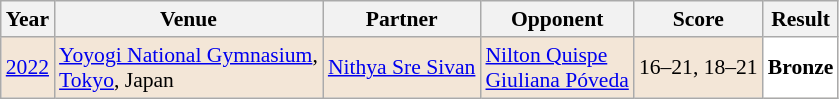<table class="sortable wikitable" style="font-size: 90%;">
<tr>
<th>Year</th>
<th>Venue</th>
<th>Partner</th>
<th>Opponent</th>
<th>Score</th>
<th>Result</th>
</tr>
<tr style="background:#F3E6D7">
<td align="center"><a href='#'>2022</a></td>
<td align="left"><a href='#'>Yoyogi National Gymnasium</a>,<br><a href='#'>Tokyo</a>, Japan</td>
<td align="left"> <a href='#'>Nithya Sre Sivan</a></td>
<td align="left"> <a href='#'>Nilton Quispe</a><br> <a href='#'>Giuliana Póveda</a></td>
<td align="left">16–21, 18–21</td>
<td style="text-align:left; background:white"> <strong>Bronze</strong></td>
</tr>
</table>
